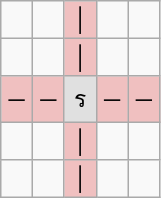<table border="1" class="wikitable" style="width:107px; font-size:95%;">
<tr style="text-align:center;">
<td width="20"> </td>
<td width="20"> </td>
<td width="20" style="background:#F0C0C0;">│</td>
<td width="20"> </td>
<td width="20"> </td>
</tr>
<tr style="text-align:center;">
<td> </td>
<td> </td>
<td style="background:#F0C0C0;">│</td>
<td> </td>
<td> </td>
</tr>
<tr style="text-align:center;">
<td style="background:#F0C0C0;">─</td>
<td style="background:#F0C0C0;">─</td>
<td style="background:#E0E0E0;">ร</td>
<td style="background:#F0C0C0;">─</td>
<td style="background:#F0C0C0;">─</td>
</tr>
<tr style="text-align:center;">
<td> </td>
<td> </td>
<td style="background:#F0C0C0;">│</td>
<td> </td>
<td> </td>
</tr>
<tr style="text-align:center;">
<td> </td>
<td> </td>
<td style="background:#F0C0C0;">│</td>
<td> </td>
<td> </td>
</tr>
</table>
